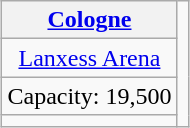<table class="wikitable" style="text-align:center;margin:1em auto;">
<tr>
<th><a href='#'>Cologne</a></th>
<td rowspan=4></td>
</tr>
<tr>
<td><a href='#'>Lanxess Arena</a></td>
</tr>
<tr>
<td>Capacity: 19,500</td>
</tr>
<tr>
<td></td>
</tr>
</table>
